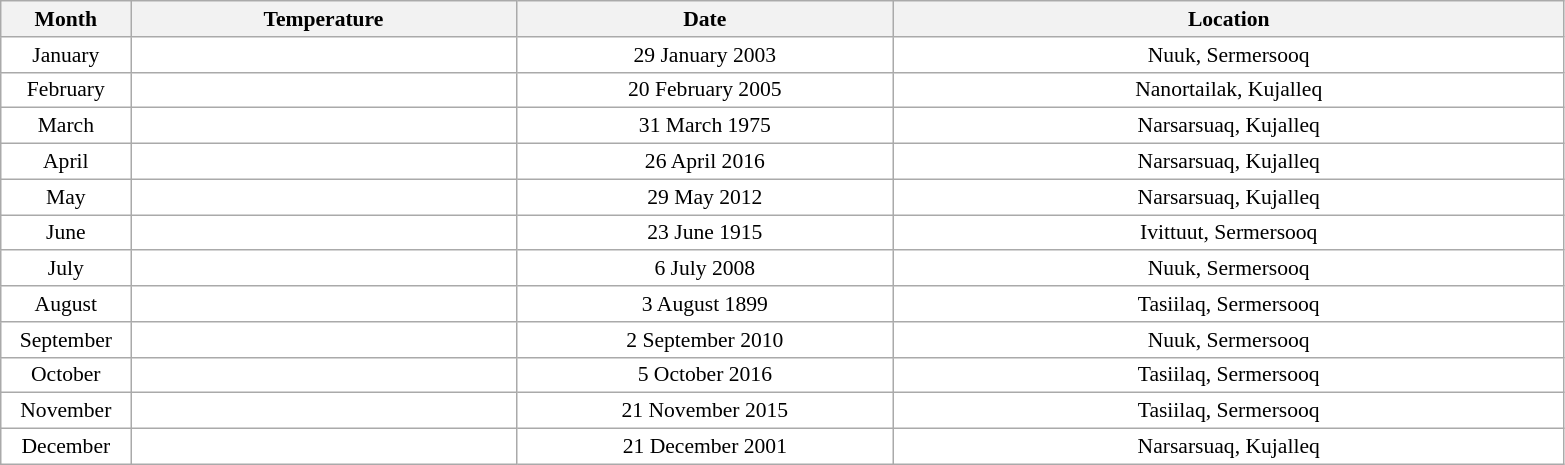<table class="wikitable" style="font-size:90%; text-align:center; background: #FFFFFF">
<tr>
<th width=80 style=background: #FF0000>Month</th>
<th width=250 style=background: #FF0000>Temperature</th>
<th width=245 style=background: #FF0000>Date</th>
<th width=440 style=background: #FF0000>Location</th>
</tr>
<tr>
<td>January</td>
<td></td>
<td>29 January 2003</td>
<td>Nuuk, Sermersooq</td>
</tr>
<tr>
<td>February</td>
<td></td>
<td>20 February 2005</td>
<td>Nanortailak, Kujalleq</td>
</tr>
<tr>
<td>March</td>
<td></td>
<td>31 March 1975</td>
<td>Narsarsuaq, Kujalleq</td>
</tr>
<tr>
<td>April</td>
<td></td>
<td>26 April 2016</td>
<td>Narsarsuaq, Kujalleq</td>
</tr>
<tr>
<td>May</td>
<td></td>
<td>29 May 2012</td>
<td>Narsarsuaq, Kujalleq</td>
</tr>
<tr>
<td>June</td>
<td></td>
<td>23 June 1915</td>
<td>Ivittuut, Sermersooq</td>
</tr>
<tr>
<td>July</td>
<td></td>
<td>6 July 2008</td>
<td>Nuuk, Sermersooq</td>
</tr>
<tr>
<td>August</td>
<td></td>
<td>3 August 1899</td>
<td>Tasiilaq, Sermersooq</td>
</tr>
<tr>
<td>September</td>
<td></td>
<td>2 September 2010</td>
<td>Nuuk, Sermersooq</td>
</tr>
<tr>
<td>October</td>
<td></td>
<td>5 October 2016</td>
<td>Tasiilaq, Sermersooq</td>
</tr>
<tr>
<td>November</td>
<td></td>
<td>21 November 2015</td>
<td>Tasiilaq, Sermersooq</td>
</tr>
<tr>
<td>December</td>
<td></td>
<td>21 December 2001</td>
<td>Narsarsuaq, Kujalleq</td>
</tr>
</table>
